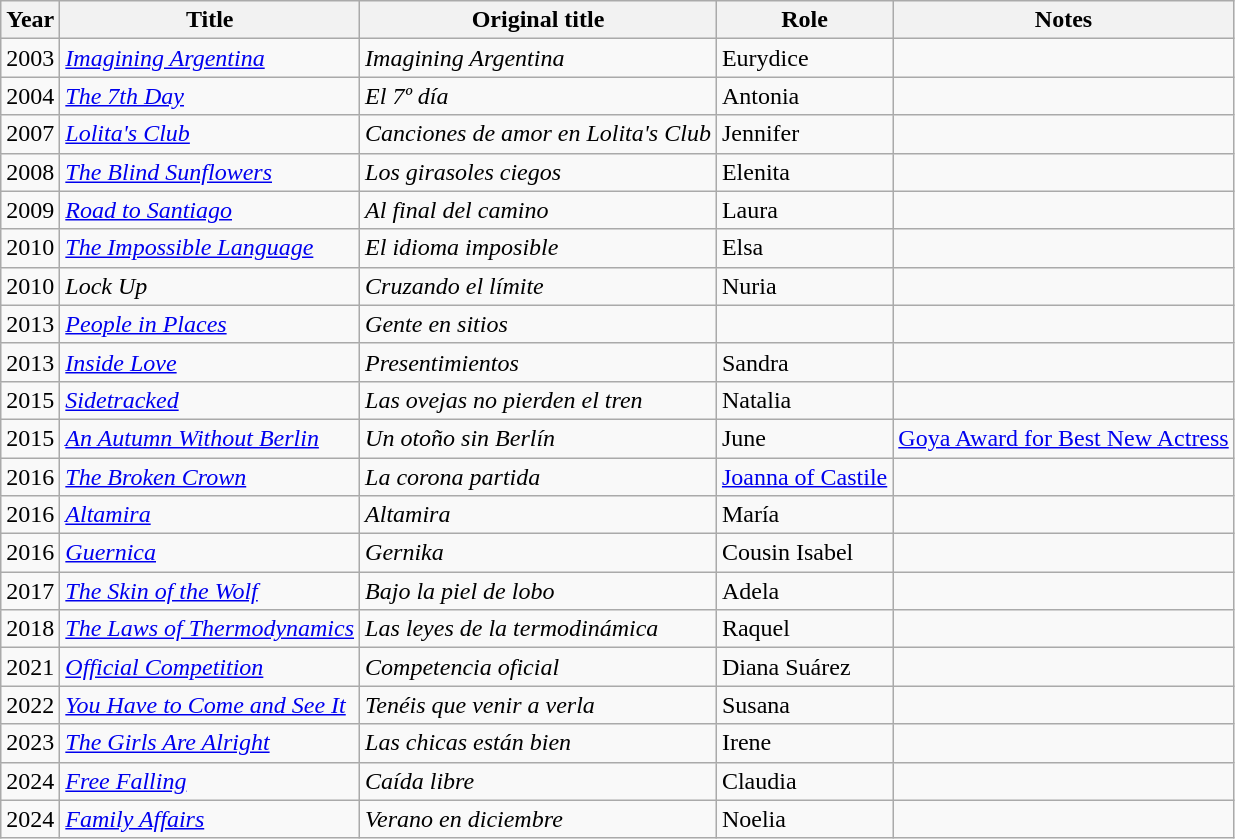<table class="wikitable sortable">
<tr>
<th>Year</th>
<th>Title</th>
<th>Original title</th>
<th>Role</th>
<th class="unsortable">Notes</th>
</tr>
<tr>
<td>2003</td>
<td><em><a href='#'>Imagining Argentina</a></em></td>
<td><em>Imagining Argentina</em></td>
<td>Eurydice</td>
<td></td>
</tr>
<tr>
<td>2004</td>
<td><em><a href='#'>The 7th Day</a></em></td>
<td><em>El 7º día</em></td>
<td>Antonia</td>
<td></td>
</tr>
<tr>
<td>2007</td>
<td><em><a href='#'>Lolita's Club</a></em></td>
<td><em>Canciones de amor en Lolita's Club</em></td>
<td>Jennifer</td>
<td></td>
</tr>
<tr>
<td>2008</td>
<td><em><a href='#'>The Blind Sunflowers</a></em></td>
<td><em>Los girasoles ciegos</em></td>
<td>Elenita</td>
<td></td>
</tr>
<tr>
<td>2009</td>
<td><em><a href='#'>Road to Santiago</a></em></td>
<td><em>Al final del camino</em></td>
<td>Laura</td>
<td></td>
</tr>
<tr>
<td>2010</td>
<td><em><a href='#'>The Impossible Language</a></em></td>
<td><em>El idioma imposible</em></td>
<td>Elsa</td>
<td></td>
</tr>
<tr>
<td>2010</td>
<td><em>Lock Up</em></td>
<td><em>Cruzando el límite</em></td>
<td>Nuria</td>
<td></td>
</tr>
<tr>
<td>2013</td>
<td><em><a href='#'>People in Places</a></em></td>
<td><em>Gente en sitios</em></td>
<td></td>
<td></td>
</tr>
<tr>
<td>2013</td>
<td><em><a href='#'>Inside Love</a></em></td>
<td><em>Presentimientos</em></td>
<td>Sandra</td>
<td></td>
</tr>
<tr>
<td>2015</td>
<td><em><a href='#'>Sidetracked</a></em></td>
<td><em>Las ovejas no pierden el tren</em></td>
<td>Natalia</td>
<td></td>
</tr>
<tr>
<td>2015</td>
<td><em><a href='#'>An Autumn Without Berlin</a></em></td>
<td><em>Un otoño sin Berlín</em></td>
<td>June</td>
<td><a href='#'>Goya Award for Best New Actress</a></td>
</tr>
<tr>
<td>2016</td>
<td><em><a href='#'>The Broken Crown</a></em></td>
<td><em>La corona partida</em></td>
<td><a href='#'>Joanna of Castile</a></td>
<td></td>
</tr>
<tr>
<td>2016</td>
<td><em><a href='#'>Altamira</a></em></td>
<td><em>Altamira</em></td>
<td>María</td>
<td></td>
</tr>
<tr>
<td>2016</td>
<td><em><a href='#'>Guernica</a></em></td>
<td><em>Gernika</em></td>
<td>Cousin Isabel</td>
<td></td>
</tr>
<tr>
<td>2017</td>
<td><em><a href='#'>The Skin of the Wolf</a></em></td>
<td><em>Bajo la piel de lobo</em></td>
<td>Adela</td>
<td></td>
</tr>
<tr>
<td>2018</td>
<td><em><a href='#'>The Laws of Thermodynamics</a></em></td>
<td><em>Las leyes de la termodinámica</em></td>
<td>Raquel</td>
<td></td>
</tr>
<tr>
<td>2021</td>
<td><em><a href='#'>Official Competition</a></em></td>
<td><em>Competencia oficial</em></td>
<td>Diana Suárez</td>
<td></td>
</tr>
<tr>
<td>2022</td>
<td><em><a href='#'>You Have to Come and See It</a></em></td>
<td><em>Tenéis que venir a verla</em></td>
<td>Susana</td>
<td></td>
</tr>
<tr>
<td>2023</td>
<td><em><a href='#'>The Girls Are Alright</a></em></td>
<td><em>Las chicas están bien</em></td>
<td>Irene</td>
<td></td>
</tr>
<tr>
<td>2024</td>
<td><em><a href='#'>Free Falling</a></em></td>
<td><em>Caída libre</em></td>
<td>Claudia</td>
<td></td>
</tr>
<tr>
<td>2024</td>
<td><em><a href='#'>Family Affairs</a></em></td>
<td><em>Verano en diciembre</em></td>
<td>Noelia</td>
<td></td>
</tr>
</table>
